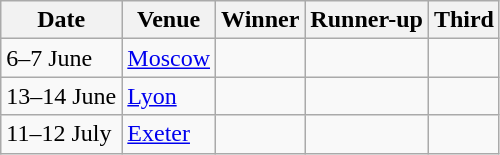<table class="wikitable">
<tr>
<th>Date</th>
<th>Venue</th>
<th>Winner</th>
<th>Runner-up</th>
<th>Third</th>
</tr>
<tr>
<td>6–7 June</td>
<td> <a href='#'>Moscow</a></td>
<td></td>
<td></td>
<td></td>
</tr>
<tr>
<td>13–14 June</td>
<td> <a href='#'>Lyon</a></td>
<td></td>
<td></td>
<td></td>
</tr>
<tr>
<td>11–12 July</td>
<td> <a href='#'>Exeter</a></td>
<td></td>
<td></td>
<td></td>
</tr>
</table>
